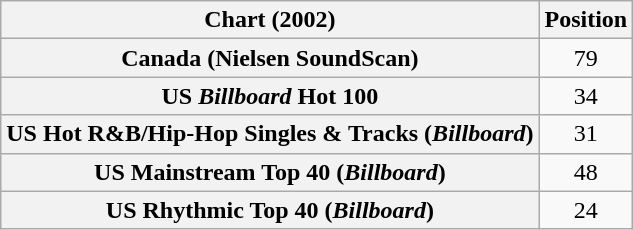<table class="wikitable sortable plainrowheaders">
<tr>
<th scope="col">Chart (2002)</th>
<th scope="col">Position</th>
</tr>
<tr>
<th scope="row">Canada (Nielsen SoundScan)</th>
<td align="center">79</td>
</tr>
<tr>
<th scope="row">US <em>Billboard</em> Hot 100</th>
<td align="center">34</td>
</tr>
<tr>
<th scope="row">US Hot R&B/Hip-Hop Singles & Tracks (<em>Billboard</em>)</th>
<td align="center">31</td>
</tr>
<tr>
<th scope="row">US Mainstream Top 40 (<em>Billboard</em>)</th>
<td align="center">48</td>
</tr>
<tr>
<th scope="row">US Rhythmic Top 40 (<em>Billboard</em>)</th>
<td align="center">24</td>
</tr>
</table>
